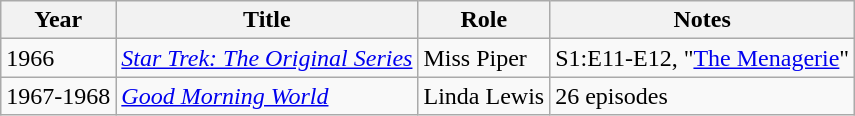<table class="wikitable">
<tr>
<th>Year</th>
<th>Title</th>
<th>Role</th>
<th>Notes</th>
</tr>
<tr>
<td>1966</td>
<td><em><a href='#'>Star Trek: The Original Series</a></em></td>
<td>Miss Piper</td>
<td>S1:E11-E12, "<a href='#'>The Menagerie</a>"</td>
</tr>
<tr>
<td>1967-1968</td>
<td><em><a href='#'>Good Morning World</a></em></td>
<td>Linda Lewis</td>
<td>26 episodes</td>
</tr>
</table>
